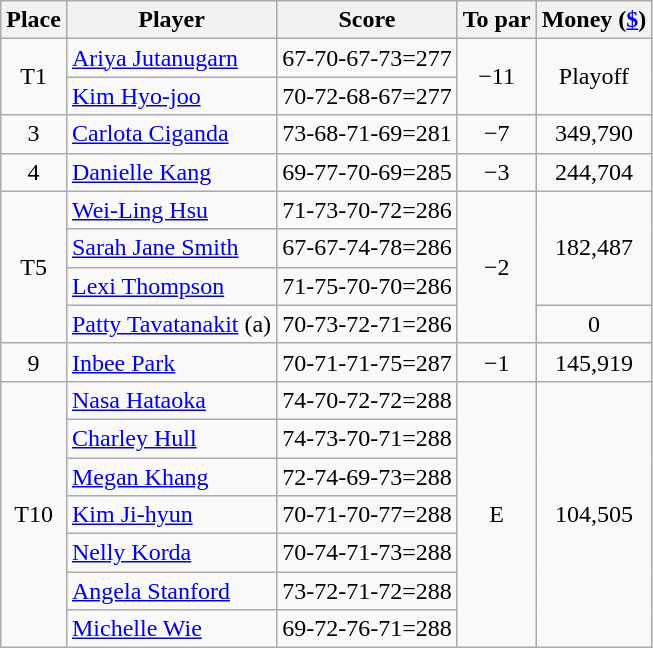<table class="wikitable">
<tr>
<th>Place</th>
<th>Player</th>
<th>Score</th>
<th>To par</th>
<th>Money (<a href='#'>$</a>)</th>
</tr>
<tr>
<td align=center rowspan=2>T1</td>
<td> <a href='#'>Ariya Jutanugarn</a></td>
<td>67-70-67-73=277</td>
<td align=center rowspan=2>−11</td>
<td align=center rowspan=2>Playoff</td>
</tr>
<tr>
<td> <a href='#'>Kim Hyo-joo</a></td>
<td>70-72-68-67=277</td>
</tr>
<tr>
<td align=center>3</td>
<td> <a href='#'>Carlota Ciganda</a></td>
<td>73-68-71-69=281</td>
<td align=center>−7</td>
<td align=center>349,790</td>
</tr>
<tr>
<td align=center>4</td>
<td> <a href='#'>Danielle Kang</a></td>
<td>69-77-70-69=285</td>
<td align=center>−3</td>
<td align=center>244,704</td>
</tr>
<tr>
<td align=center rowspan=4>T5</td>
<td> <a href='#'>Wei-Ling Hsu</a></td>
<td>71-73-70-72=286</td>
<td align=center rowspan=4>−2</td>
<td align=center rowspan=3>182,487</td>
</tr>
<tr>
<td> <a href='#'>Sarah Jane Smith</a></td>
<td>67-67-74-78=286</td>
</tr>
<tr>
<td> <a href='#'>Lexi Thompson</a></td>
<td>71-75-70-70=286</td>
</tr>
<tr>
<td> <a href='#'>Patty Tavatanakit</a> (a)</td>
<td>70-73-72-71=286</td>
<td align=center>0</td>
</tr>
<tr>
<td align=center>9</td>
<td> <a href='#'>Inbee Park</a></td>
<td>70-71-71-75=287</td>
<td align=center>−1</td>
<td align=center>145,919</td>
</tr>
<tr>
<td align=center rowspan=7>T10</td>
<td> <a href='#'>Nasa Hataoka</a></td>
<td>74-70-72-72=288</td>
<td align=center rowspan=7>E</td>
<td align=center rowspan=7>104,505</td>
</tr>
<tr>
<td> <a href='#'>Charley Hull</a></td>
<td>74-73-70-71=288</td>
</tr>
<tr>
<td> <a href='#'>Megan Khang</a></td>
<td>72-74-69-73=288</td>
</tr>
<tr>
<td> <a href='#'>Kim Ji-hyun</a></td>
<td>70-71-70-77=288</td>
</tr>
<tr>
<td> <a href='#'>Nelly Korda</a></td>
<td>70-74-71-73=288</td>
</tr>
<tr>
<td> <a href='#'>Angela Stanford</a></td>
<td>73-72-71-72=288</td>
</tr>
<tr>
<td> <a href='#'>Michelle Wie</a></td>
<td>69-72-76-71=288</td>
</tr>
</table>
